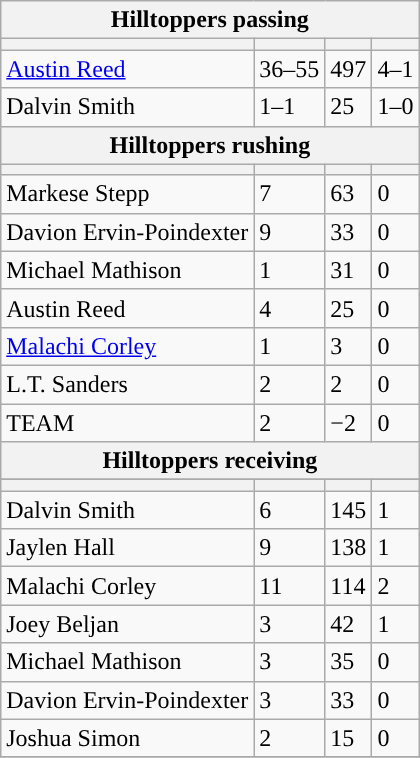<table class="wikitable plainrowheaders">
<tr>
<th colspan="6">Hilltoppers passing</th>
</tr>
<tr>
<th scope="col"></th>
<th scope="col"></th>
<th scope="col"></th>
<th scope="col"></th>
</tr>
<tr>
<td><a href='#'>Austin Reed</a></td>
<td>36–55</td>
<td>497</td>
<td>4–1</td>
</tr>
<tr>
<td>Dalvin Smith</td>
<td>1–1</td>
<td>25</td>
<td>1–0</td>
</tr>
<tr>
<th colspan="6">Hilltoppers rushing</th>
</tr>
<tr>
<th scope="col"></th>
<th scope="col"></th>
<th scope="col"></th>
<th scope="col"></th>
</tr>
<tr>
<td>Markese Stepp</td>
<td>7</td>
<td>63</td>
<td>0</td>
</tr>
<tr>
<td>Davion Ervin-Poindexter</td>
<td>9</td>
<td>33</td>
<td>0</td>
</tr>
<tr>
<td>Michael Mathison</td>
<td>1</td>
<td>31</td>
<td>0</td>
</tr>
<tr>
<td>Austin Reed</td>
<td>4</td>
<td>25</td>
<td>0</td>
</tr>
<tr>
<td><a href='#'>Malachi Corley</a></td>
<td>1</td>
<td>3</td>
<td>0</td>
</tr>
<tr>
<td>L.T. Sanders</td>
<td>2</td>
<td>2</td>
<td>0</td>
</tr>
<tr>
<td>TEAM</td>
<td>2</td>
<td>−2</td>
<td>0</td>
</tr>
<tr>
<th colspan="6">Hilltoppers receiving</th>
</tr>
<tr>
</tr>
<tr>
<th scope="col"></th>
<th scope="col"></th>
<th scope="col"></th>
<th scope="col"></th>
</tr>
<tr>
<td>Dalvin Smith</td>
<td>6</td>
<td>145</td>
<td>1</td>
</tr>
<tr>
<td>Jaylen Hall</td>
<td>9</td>
<td>138</td>
<td>1</td>
</tr>
<tr>
<td>Malachi Corley</td>
<td>11</td>
<td>114</td>
<td>2</td>
</tr>
<tr>
<td>Joey Beljan</td>
<td>3</td>
<td>42</td>
<td>1</td>
</tr>
<tr>
<td>Michael Mathison</td>
<td>3</td>
<td>35</td>
<td>0</td>
</tr>
<tr>
<td>Davion Ervin-Poindexter</td>
<td>3</td>
<td>33</td>
<td>0</td>
</tr>
<tr>
<td>Joshua Simon</td>
<td>2</td>
<td>15</td>
<td>0</td>
</tr>
<tr>
</tr>
</table>
